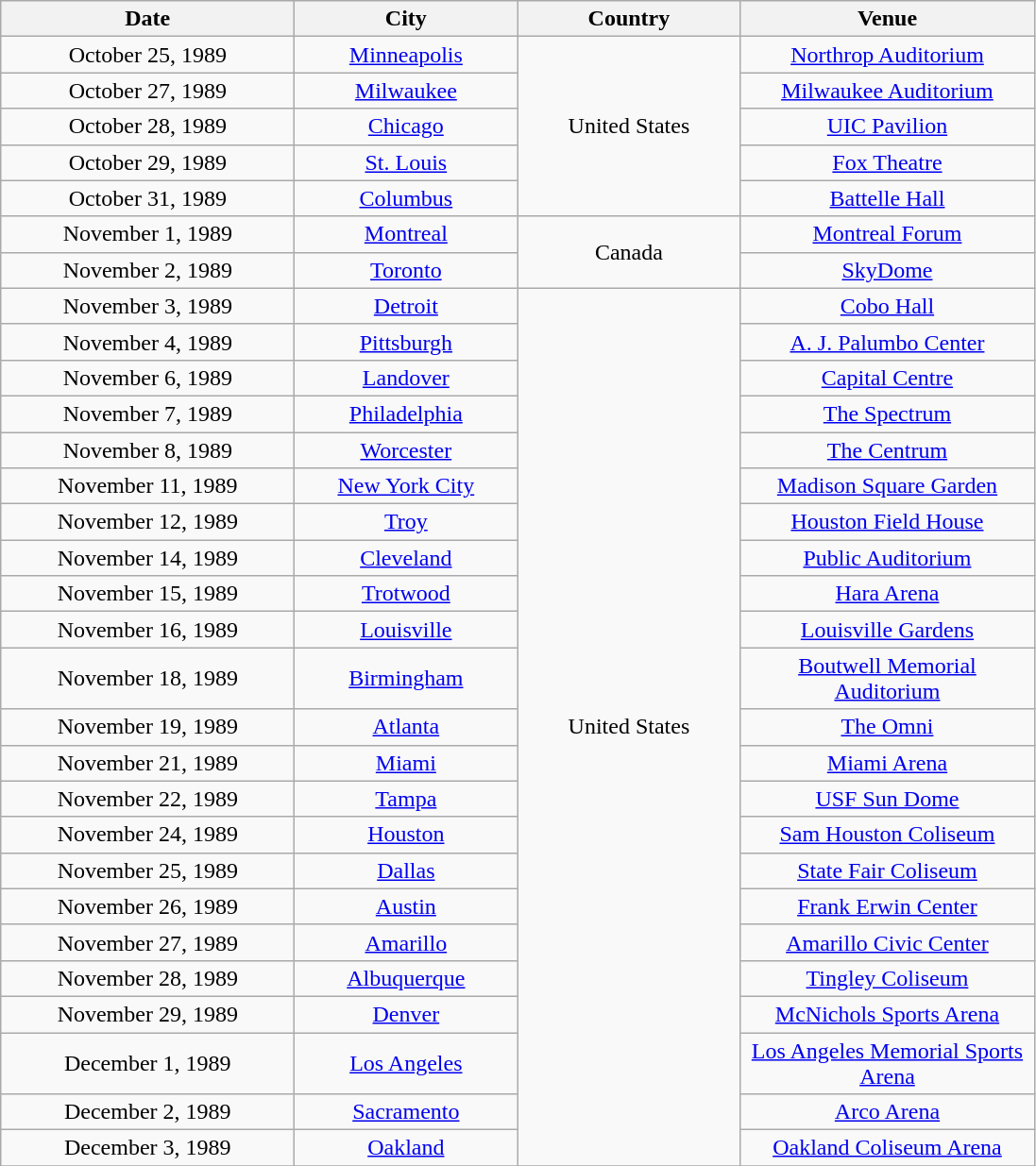<table class="wikitable" style="text-align:center;">
<tr>
<th width="200">Date</th>
<th width="150">City</th>
<th width="150">Country</th>
<th width="200">Venue</th>
</tr>
<tr>
<td>October 25, 1989</td>
<td><a href='#'>Minneapolis</a></td>
<td rowspan="5">United States</td>
<td><a href='#'>Northrop Auditorium</a></td>
</tr>
<tr>
<td>October 27, 1989</td>
<td><a href='#'>Milwaukee</a></td>
<td><a href='#'>Milwaukee Auditorium</a></td>
</tr>
<tr>
<td>October 28, 1989</td>
<td><a href='#'>Chicago</a></td>
<td><a href='#'>UIC Pavilion</a></td>
</tr>
<tr>
<td>October 29, 1989</td>
<td><a href='#'>St. Louis</a></td>
<td><a href='#'>Fox Theatre</a></td>
</tr>
<tr>
<td>October 31, 1989</td>
<td><a href='#'>Columbus</a></td>
<td><a href='#'>Battelle Hall</a></td>
</tr>
<tr>
<td>November 1, 1989</td>
<td><a href='#'>Montreal</a></td>
<td rowspan="2">Canada</td>
<td><a href='#'>Montreal Forum</a></td>
</tr>
<tr>
<td>November 2, 1989</td>
<td><a href='#'>Toronto</a></td>
<td><a href='#'>SkyDome</a></td>
</tr>
<tr>
<td>November 3, 1989</td>
<td><a href='#'>Detroit</a></td>
<td rowspan="23">United States</td>
<td><a href='#'>Cobo Hall</a></td>
</tr>
<tr>
<td>November 4, 1989</td>
<td><a href='#'>Pittsburgh</a></td>
<td><a href='#'>A. J. Palumbo Center</a></td>
</tr>
<tr>
<td>November 6, 1989</td>
<td><a href='#'>Landover</a></td>
<td><a href='#'>Capital Centre</a></td>
</tr>
<tr>
<td>November 7, 1989</td>
<td><a href='#'>Philadelphia</a></td>
<td><a href='#'>The Spectrum</a></td>
</tr>
<tr>
<td>November 8, 1989</td>
<td><a href='#'>Worcester</a></td>
<td><a href='#'>The Centrum</a></td>
</tr>
<tr>
<td>November 11, 1989</td>
<td><a href='#'>New York City</a></td>
<td><a href='#'>Madison Square Garden</a></td>
</tr>
<tr>
<td>November 12, 1989</td>
<td><a href='#'>Troy</a></td>
<td><a href='#'>Houston Field House</a></td>
</tr>
<tr>
<td>November 14, 1989</td>
<td><a href='#'>Cleveland</a></td>
<td><a href='#'>Public Auditorium</a></td>
</tr>
<tr>
<td>November 15, 1989</td>
<td><a href='#'>Trotwood</a></td>
<td><a href='#'>Hara Arena</a></td>
</tr>
<tr>
<td>November 16, 1989</td>
<td><a href='#'>Louisville</a></td>
<td><a href='#'>Louisville Gardens</a></td>
</tr>
<tr>
<td>November 18, 1989</td>
<td><a href='#'>Birmingham</a></td>
<td><a href='#'>Boutwell Memorial Auditorium</a></td>
</tr>
<tr>
<td>November 19, 1989</td>
<td><a href='#'>Atlanta</a></td>
<td><a href='#'>The Omni</a></td>
</tr>
<tr>
<td>November 21, 1989</td>
<td><a href='#'>Miami</a></td>
<td><a href='#'>Miami Arena</a></td>
</tr>
<tr>
<td>November 22, 1989</td>
<td><a href='#'>Tampa</a></td>
<td><a href='#'>USF Sun Dome</a></td>
</tr>
<tr>
<td>November 24, 1989</td>
<td><a href='#'>Houston</a></td>
<td><a href='#'>Sam Houston Coliseum</a></td>
</tr>
<tr>
<td>November 25, 1989</td>
<td><a href='#'>Dallas</a></td>
<td><a href='#'>State Fair Coliseum</a></td>
</tr>
<tr>
<td>November 26, 1989</td>
<td><a href='#'>Austin</a></td>
<td><a href='#'>Frank Erwin Center</a></td>
</tr>
<tr>
<td>November 27, 1989</td>
<td><a href='#'>Amarillo</a></td>
<td><a href='#'>Amarillo Civic Center</a></td>
</tr>
<tr>
<td>November 28, 1989</td>
<td><a href='#'>Albuquerque</a></td>
<td><a href='#'>Tingley Coliseum</a></td>
</tr>
<tr>
<td>November 29, 1989</td>
<td><a href='#'>Denver</a></td>
<td><a href='#'>McNichols Sports Arena</a></td>
</tr>
<tr>
<td>December 1, 1989</td>
<td><a href='#'>Los Angeles</a></td>
<td><a href='#'>Los Angeles Memorial Sports Arena</a></td>
</tr>
<tr>
<td>December 2, 1989</td>
<td><a href='#'>Sacramento</a></td>
<td><a href='#'>Arco Arena</a></td>
</tr>
<tr>
<td>December 3, 1989</td>
<td><a href='#'>Oakland</a></td>
<td><a href='#'>Oakland Coliseum Arena</a></td>
</tr>
<tr>
</tr>
</table>
